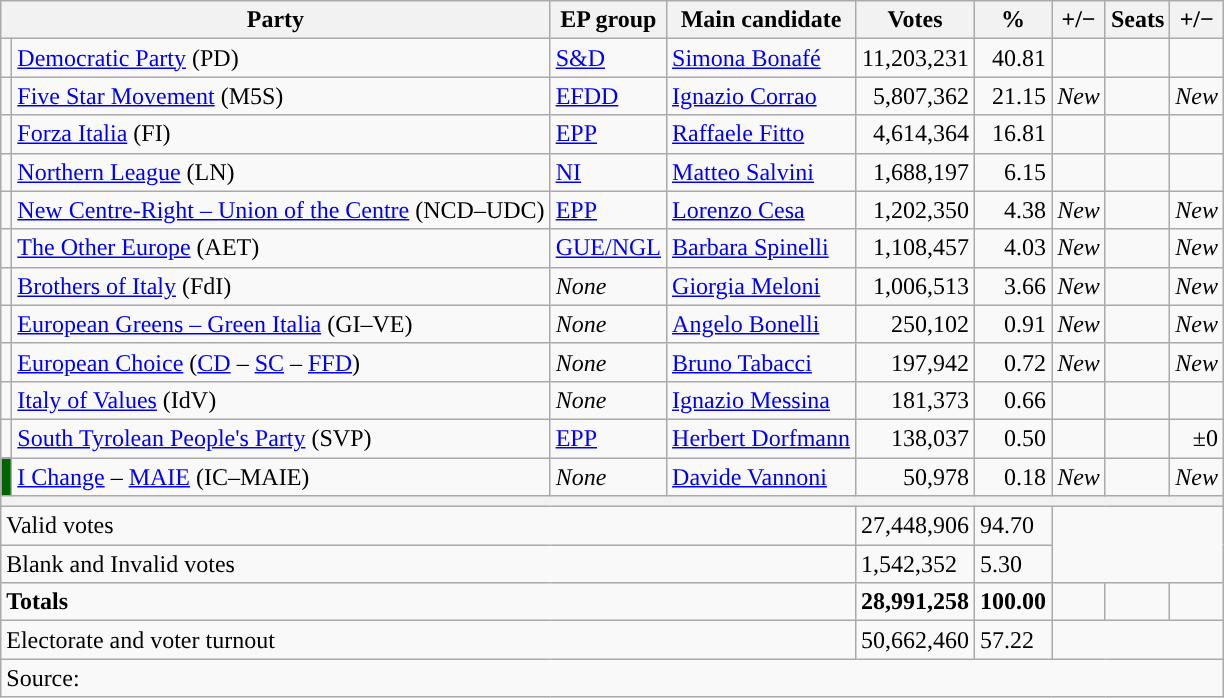<table class="wikitable">
<tr>
<th colspan="2">Party</th>
<th>EP group</th>
<th>Main candidate</th>
<th>Votes</th>
<th>%</th>
<th>+/−</th>
<th>Seats</th>
<th>+/−</th>
</tr>
<tr>
<td style="background-color:"></td>
<td style="text-align:left;"><a href='#'>Democratic Party</a> (PD)</td>
<td style="text-align:left;"><a href='#'>S&D</a></td>
<td style="text-align:left;"><a href='#'>Simona Bonafé</a></td>
<td style="text-align:right;">11,203,231</td>
<td style="text-align:right;">40.81</td>
<td style="text-align:right;"></td>
<td style="text-align:left;"></td>
<td style="text-align:right;"></td>
</tr>
<tr>
<td style="background-color:"></td>
<td style="text-align:left;"><a href='#'>Five Star Movement</a> (M5S)</td>
<td style="text-align:left;"><a href='#'>EFDD</a></td>
<td style="text-align:left;"><a href='#'>Ignazio Corrao</a></td>
<td style="text-align:right;">5,807,362</td>
<td style="text-align:right;">21.15</td>
<td style="text-align:right;"><em>New</em></td>
<td style="text-align:left;"></td>
<td style="text-align:right;"><em>New</em></td>
</tr>
<tr>
<td style="background-color:"></td>
<td style="text-align:left;"><a href='#'>Forza Italia</a> (FI)</td>
<td style="text-align:left;"><a href='#'>EPP</a></td>
<td style="text-align:left;"><a href='#'>Raffaele Fitto</a></td>
<td style="text-align:right;">4,614,364</td>
<td style="text-align:right;">16.81</td>
<td style="text-align:right;"></td>
<td style="text-align:left;"></td>
<td style="text-align:right;"></td>
</tr>
<tr>
<td style="background-color:"></td>
<td style="text-align:left;"><a href='#'>Northern League</a> (LN)</td>
<td style="text-align:left;"><a href='#'>NI</a></td>
<td style="text-align:left;"><a href='#'>Matteo Salvini</a></td>
<td style="text-align:right;">1,688,197</td>
<td style="text-align:right;">6.15</td>
<td style="text-align:right;"></td>
<td style="text-align:left;"></td>
<td style="text-align:right;"></td>
</tr>
<tr>
<td style="background-color:"></td>
<td style="text-align:left;"><a href='#'>New Centre-Right – Union of the Centre</a> (NCD–UDC)</td>
<td style="text-align:left;"><a href='#'>EPP</a></td>
<td style="text-align:left;"><a href='#'>Lorenzo Cesa</a></td>
<td style="text-align:right;">1,202,350</td>
<td style="text-align:right;">4.38</td>
<td style="text-align:right;"><em>New</em></td>
<td style="text-align:left;"></td>
<td style="text-align:right;"><em>New</em></td>
</tr>
<tr>
<td style="background-color:"></td>
<td style="text-align:left;"><a href='#'>The Other Europe</a> (AET)</td>
<td style="text-align:left;"><a href='#'>GUE/NGL</a></td>
<td style="text-align:left;"><a href='#'>Barbara Spinelli</a></td>
<td style="text-align:right;">1,108,457</td>
<td style="text-align:right;">4.03</td>
<td style="text-align:right;"><em>New</em></td>
<td style="text-align:left;"></td>
<td style="text-align:right;"><em>New</em></td>
</tr>
<tr>
<td style="background-color:"></td>
<td style="text-align:left;"><a href='#'>Brothers of Italy</a> (FdI)</td>
<td style="text-align:left;"><em>None</em></td>
<td style="text-align:left;"><a href='#'>Giorgia Meloni</a></td>
<td style="text-align:right;">1,006,513</td>
<td style="text-align:right;">3.66</td>
<td style="text-align:right;"><em>New</em></td>
<td style="text-align:left;"></td>
<td style="text-align:right;"><em>New</em></td>
</tr>
<tr>
<td style="background-color:"></td>
<td style="text-align:left;"><a href='#'>European Greens – Green Italia</a> (GI–VE)</td>
<td style="text-align:left;"><em>None</em></td>
<td style="text-align:left;"><a href='#'>Angelo Bonelli</a></td>
<td style="text-align:right;">250,102</td>
<td style="text-align:right;">0.91</td>
<td style="text-align:right;"><em>New</em></td>
<td style="text-align:left;"></td>
<td style="text-align:right;"><em>New</em></td>
</tr>
<tr>
<td style="background-color:"></td>
<td style="text-align:left;"><a href='#'>European Choice</a> (<a href='#'>CD</a> – <a href='#'>SC</a> – <a href='#'>FFD</a>)</td>
<td style="text-align:left;"><em>None</em></td>
<td style="text-align:left;"><a href='#'>Bruno Tabacci</a></td>
<td style="text-align:right;">197,942</td>
<td style="text-align:right;">0.72</td>
<td style="text-align:right;"><em>New</em></td>
<td style="text-align:left;"></td>
<td style="text-align:right;"><em>New</em></td>
</tr>
<tr>
<td style="background-color:"></td>
<td style="text-align:left;"><a href='#'>Italy of Values</a> (IdV)</td>
<td style="text-align:left;"><em>None</em></td>
<td style="text-align:left;"><a href='#'>Ignazio Messina</a></td>
<td style="text-align:right;">181,373</td>
<td style="text-align:right;">0.66</td>
<td style="text-align:right;"></td>
<td style="text-align:left;"></td>
<td style="text-align:right;"></td>
</tr>
<tr>
<td style="background-color:"></td>
<td style="text-align:left;"><a href='#'>South Tyrolean People's Party</a> (SVP)</td>
<td style="text-align:left;"><a href='#'>EPP</a></td>
<td style="text-align:left;"><a href='#'>Herbert Dorfmann</a></td>
<td style="text-align:right;">138,037</td>
<td style="text-align:right;">0.50</td>
<td style="text-align:right;"></td>
<td style="text-align:left;"></td>
<td style="text-align:right;">±0</td>
</tr>
<tr>
<td style="background:darkgreen;"></td>
<td style="text-align:left;"><a href='#'>I Change</a> – <a href='#'>MAIE</a> (IC–MAIE)</td>
<td style="text-align:left;"><em>None</em></td>
<td style="text-align:left;"><a href='#'>Davide Vannoni</a></td>
<td style="text-align:right;">50,978</td>
<td style="text-align:right;">0.18</td>
<td style="text-align:right;"><em>New</em></td>
<td style="text-align:left;"></td>
<td style="text-align:right;"><em>New</em></td>
</tr>
<tr>
<th colspan=9></th>
</tr>
<tr>
<td style="text-align:left;" colspan="4">Valid votes</td>
<td>27,448,906</td>
<td>94.70</td>
<td colspan="3" rowspan="2"></td>
</tr>
<tr>
<td style="text-align:left;" colspan="4">Blank and Invalid votes</td>
<td>1,542,352</td>
<td>5.30</td>
</tr>
<tr>
<td style="text-align:left;" colspan="4"><strong>Totals</strong></td>
<td><strong>28,991,258</strong></td>
<td><strong>100.00</strong></td>
<td></td>
<td></td>
<td></td>
</tr>
<tr>
<td colspan="4">Electorate and voter turnout</td>
<td>50,662,460</td>
<td>57.22</td>
<td colspan="3"></td>
</tr>
<tr>
<td style="text-align:left;" colspan="9">Source: </td>
</tr>
</table>
